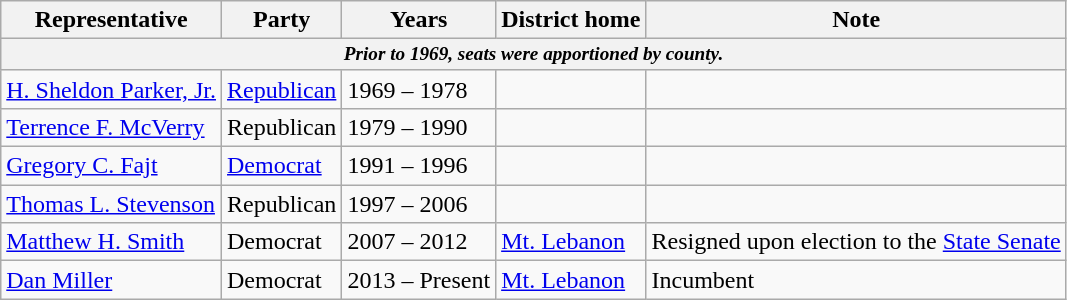<table class=wikitable>
<tr valign=bottom>
<th>Representative</th>
<th>Party</th>
<th>Years</th>
<th>District home</th>
<th>Note</th>
</tr>
<tr>
<th colspan=5 style="font-size: 80%;"><em>Prior to 1969, seats were apportioned by county.</em></th>
</tr>
<tr>
<td><a href='#'>H. Sheldon Parker, Jr.</a></td>
<td><a href='#'>Republican</a></td>
<td>1969 – 1978</td>
<td></td>
<td></td>
</tr>
<tr>
<td><a href='#'>Terrence F. McVerry</a></td>
<td>Republican</td>
<td>1979 – 1990</td>
<td></td>
<td></td>
</tr>
<tr>
<td><a href='#'>Gregory C. Fajt</a></td>
<td><a href='#'>Democrat</a></td>
<td>1991 – 1996</td>
<td></td>
<td></td>
</tr>
<tr>
<td><a href='#'>Thomas L. Stevenson</a></td>
<td>Republican</td>
<td>1997 – 2006</td>
<td></td>
<td></td>
</tr>
<tr>
<td><a href='#'>Matthew H. Smith</a></td>
<td>Democrat</td>
<td>2007 – 2012</td>
<td><a href='#'>Mt. Lebanon</a></td>
<td>Resigned upon election to the <a href='#'>State Senate</a></td>
</tr>
<tr>
<td><a href='#'>Dan Miller</a></td>
<td>Democrat</td>
<td>2013 – Present</td>
<td><a href='#'>Mt. Lebanon</a></td>
<td>Incumbent</td>
</tr>
</table>
